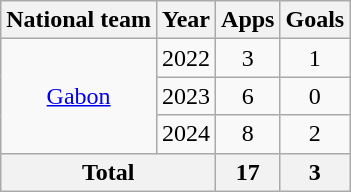<table class="wikitable" style="text-align:center">
<tr>
<th>National team</th>
<th>Year</th>
<th>Apps</th>
<th>Goals</th>
</tr>
<tr>
<td rowspan="3"><a href='#'>Gabon</a></td>
<td>2022</td>
<td>3</td>
<td>1</td>
</tr>
<tr>
<td>2023</td>
<td>6</td>
<td>0</td>
</tr>
<tr>
<td>2024</td>
<td>8</td>
<td>2</td>
</tr>
<tr>
<th colspan="2">Total</th>
<th>17</th>
<th>3</th>
</tr>
</table>
